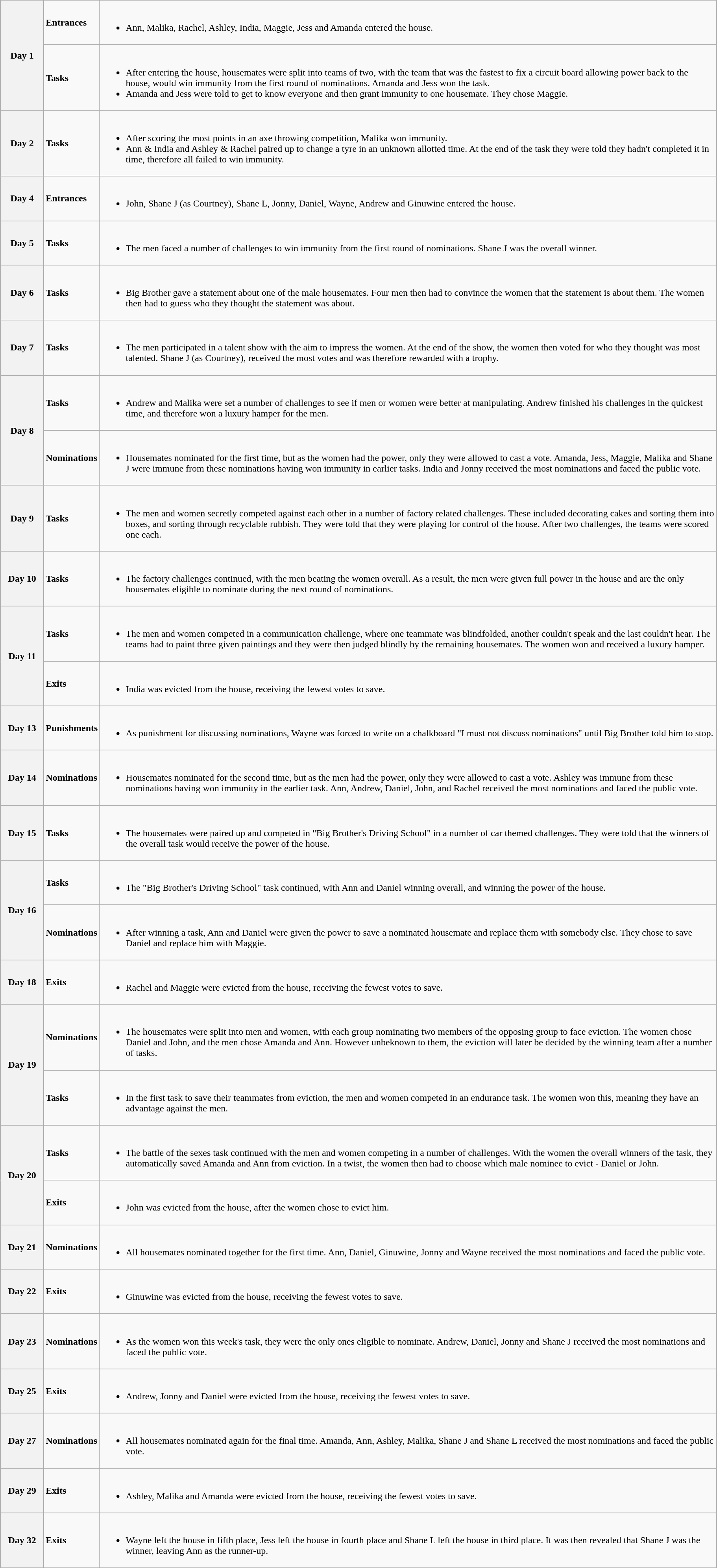<table class="wikitable" style="width: 96%; margin-left: auto; margin-right: auto;">
<tr>
<th rowspan=2 style="width: 6%;">Day 1</th>
<td><strong>Entrances</strong></td>
<td><br><ul><li>Ann, Malika, Rachel, Ashley, India, Maggie, Jess and Amanda entered the house.</li></ul></td>
</tr>
<tr>
<td><strong>Tasks</strong></td>
<td><br><ul><li>After entering the house, housemates were split into teams of two, with the team that was the fastest to fix a circuit board allowing power back to the house, would win immunity from the first round of nominations. Amanda and Jess won the task.</li><li>Amanda and Jess were told to get to know everyone and then grant immunity to one housemate. They chose Maggie.</li></ul></td>
</tr>
<tr>
<th rowspan= style="width: 6%;">Day 2</th>
<td><strong>Tasks</strong></td>
<td><br><ul><li>After scoring the most points in an axe throwing competition, Malika won immunity.</li><li>Ann & India and Ashley & Rachel paired up to change a tyre in an unknown allotted time. At the end of the task they were told they hadn't completed it in time, therefore all failed to win immunity.</li></ul></td>
</tr>
<tr>
<th style="width: 6%;">Day 4</th>
<td><strong>Entrances</strong></td>
<td><br><ul><li>John, Shane J (as Courtney), Shane L, Jonny, Daniel, Wayne, Andrew and Ginuwine entered the house.</li></ul></td>
</tr>
<tr>
<th style="width: 6%;">Day 5</th>
<td><strong>Tasks</strong></td>
<td><br><ul><li>The men faced a number of challenges to win immunity from the first round of nominations. Shane J was the overall winner.</li></ul></td>
</tr>
<tr>
<th style="width: 6%;">Day 6</th>
<td><strong>Tasks</strong></td>
<td><br><ul><li>Big Brother gave a statement about one of the male housemates. Four men then had to convince the women that the statement is about them. The women then had to guess who they thought the statement was about.</li></ul></td>
</tr>
<tr>
<th style="width: 6%;">Day 7</th>
<td><strong>Tasks</strong></td>
<td><br><ul><li>The men participated in a talent show with the aim to impress the women. At the end of the show, the women then voted for who they thought was most talented. Shane J (as Courtney), received the most votes and was therefore rewarded with a trophy.</li></ul></td>
</tr>
<tr>
<th rowspan=2 style="width: 6%;">Day 8</th>
<td><strong>Tasks</strong></td>
<td><br><ul><li>Andrew and Malika were set a number of challenges to see if men or women were better at manipulating. Andrew finished his challenges in the quickest time, and therefore won a luxury hamper for the men.</li></ul></td>
</tr>
<tr>
<td><strong>Nominations</strong></td>
<td><br><ul><li>Housemates nominated for the first time, but as the women had the power, only they were allowed to cast a vote. Amanda, Jess, Maggie, Malika and Shane J were immune from these nominations having won immunity in earlier tasks. India and Jonny received the most nominations and faced the public vote.</li></ul></td>
</tr>
<tr>
<th rowspan= style="width: 6%;">Day 9</th>
<td><strong>Tasks</strong></td>
<td><br><ul><li>The men and women secretly competed against each other in a number of factory related challenges. These included decorating cakes and sorting them into boxes, and sorting through recyclable rubbish. They were told that they were playing for control of the house. After two challenges, the teams were scored one each.</li></ul></td>
</tr>
<tr>
<th rowspan= style="width: 6%;">Day 10</th>
<td><strong>Tasks</strong></td>
<td><br><ul><li>The factory challenges continued, with the men beating the women overall. As a result, the men were given full power in the house and are the only housemates eligible to nominate during the next round of nominations.</li></ul></td>
</tr>
<tr>
<th rowspan=2 style="width: 6%;">Day 11</th>
<td><strong>Tasks</strong></td>
<td><br><ul><li>The men and women competed in a communication challenge, where one teammate was blindfolded, another couldn't speak and the last couldn't hear. The teams had to paint three given paintings and they were then judged blindly by the remaining housemates. The women won and received a luxury hamper.</li></ul></td>
</tr>
<tr>
<td><strong>Exits</strong></td>
<td><br><ul><li>India was evicted from the house, receiving the fewest votes to save.</li></ul></td>
</tr>
<tr>
<th rowspan= style="width: 6%;">Day 13</th>
<td><strong>Punishments</strong></td>
<td><br><ul><li>As punishment for discussing nominations, Wayne was forced to write on a chalkboard "I must not discuss nominations" until Big Brother told him to stop.</li></ul></td>
</tr>
<tr>
<th rowspan= style="width: 6%;">Day 14</th>
<td><strong>Nominations</strong></td>
<td><br><ul><li>Housemates nominated for the second time, but as the men had the power, only they were allowed to cast a vote. Ashley was immune from these nominations having won immunity in the earlier task. Ann, Andrew, Daniel, John, and Rachel received the most nominations and faced the public vote.</li></ul></td>
</tr>
<tr>
<th rowspan= style="width: 6%;">Day 15</th>
<td><strong>Tasks</strong></td>
<td><br><ul><li>The housemates were paired up and competed in "Big Brother's Driving School" in a number of car themed challenges. They were told that the winners of the overall task would receive the power of the house.</li></ul></td>
</tr>
<tr>
<th rowspan=2 style="width: 6%;">Day 16</th>
<td><strong>Tasks</strong></td>
<td><br><ul><li>The "Big Brother's Driving School" task continued, with Ann and Daniel winning overall, and winning the power of the house.</li></ul></td>
</tr>
<tr>
<td><strong>Nominations</strong></td>
<td><br><ul><li>After winning a task, Ann and Daniel were given the power to save a nominated housemate and replace them with somebody else. They chose to save Daniel and replace him with Maggie.</li></ul></td>
</tr>
<tr>
<th rowspan= style="width: 6%;">Day 18</th>
<td><strong>Exits</strong></td>
<td><br><ul><li>Rachel and Maggie were evicted from the house, receiving the fewest votes to save.</li></ul></td>
</tr>
<tr>
<th rowspan=2 style="width: 6%;">Day 19</th>
<td><strong>Nominations</strong></td>
<td><br><ul><li>The housemates were split into men and women, with each group nominating two members of the opposing group to face eviction. The women chose Daniel and John, and the men chose Amanda and Ann. However unbeknown to them, the eviction will later be decided by the winning team after a number of tasks.</li></ul></td>
</tr>
<tr>
<td><strong>Tasks</strong></td>
<td><br><ul><li>In the first task to save their teammates from eviction, the men and women competed in an endurance task. The women won this, meaning they have an advantage against the men.</li></ul></td>
</tr>
<tr>
<th rowspan=2 style="width: 6%;">Day 20</th>
<td><strong>Tasks</strong></td>
<td><br><ul><li>The battle of the sexes task continued with the men and women competing in a number of challenges. With the women the overall winners of the task, they automatically saved Amanda and Ann from eviction. In a twist, the women then had to choose which male nominee to evict - Daniel or John.</li></ul></td>
</tr>
<tr>
<td><strong>Exits</strong></td>
<td><br><ul><li>John was evicted from the house, after the women chose to evict him.</li></ul></td>
</tr>
<tr>
<th style="width: 6%;">Day 21</th>
<td><strong>Nominations</strong></td>
<td><br><ul><li>All housemates nominated together for the first time. Ann, Daniel, Ginuwine, Jonny and Wayne received the most nominations and faced the public vote.</li></ul></td>
</tr>
<tr>
<th style="width: 6%;">Day 22</th>
<td><strong>Exits</strong></td>
<td><br><ul><li>Ginuwine was evicted from the house, receiving the fewest votes to save.</li></ul></td>
</tr>
<tr>
<th style="width: 6%;">Day 23</th>
<td><strong>Nominations</strong></td>
<td><br><ul><li>As the women won this week's task, they were the only ones eligible to nominate. Andrew, Daniel, Jonny and Shane J received the most nominations and faced the public vote.</li></ul></td>
</tr>
<tr>
<th style="width: 6%;">Day 25</th>
<td><strong>Exits</strong></td>
<td><br><ul><li>Andrew, Jonny and Daniel were evicted from the house, receiving the fewest votes to save.</li></ul></td>
</tr>
<tr>
<th style="width: 6%;">Day 27</th>
<td><strong>Nominations</strong></td>
<td><br><ul><li>All housemates nominated again for the final time. Amanda, Ann, Ashley, Malika, Shane J and Shane L received the most nominations and faced the public vote.</li></ul></td>
</tr>
<tr>
<th style="width: 6%;">Day 29</th>
<td><strong>Exits</strong></td>
<td><br><ul><li>Ashley, Malika and Amanda were evicted from the house, receiving the fewest votes to save.</li></ul></td>
</tr>
<tr>
<th style="width: 6%;">Day 32</th>
<td><strong>Exits</strong></td>
<td><br><ul><li>Wayne left the house in fifth place, Jess left the house in fourth place and Shane L left the house in third place. It was then revealed that Shane J was the winner, leaving Ann as the runner-up.</li></ul></td>
</tr>
</table>
